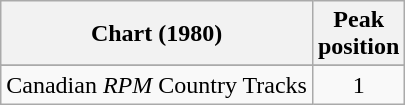<table class="wikitable sortable">
<tr>
<th align="left">Chart (1980)</th>
<th style="text-align:center;">Peak<br>position</th>
</tr>
<tr>
</tr>
<tr>
</tr>
<tr>
<td align="left">Canadian <em>RPM</em> Country Tracks</td>
<td style="text-align:center;">1</td>
</tr>
</table>
